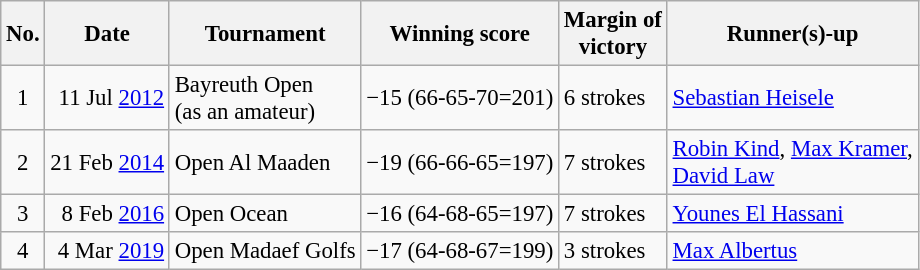<table class="wikitable" style="font-size:95%;">
<tr>
<th>No.</th>
<th>Date</th>
<th>Tournament</th>
<th>Winning score</th>
<th>Margin of<br>victory</th>
<th>Runner(s)-up</th>
</tr>
<tr>
<td align=center>1</td>
<td align=right>11 Jul <a href='#'>2012</a></td>
<td>Bayreuth Open<br>(as an amateur)</td>
<td>−15 (66-65-70=201)</td>
<td>6 strokes</td>
<td> <a href='#'>Sebastian Heisele</a></td>
</tr>
<tr>
<td align=center>2</td>
<td align=right>21 Feb <a href='#'>2014</a></td>
<td>Open Al Maaden</td>
<td>−19 (66-66-65=197)</td>
<td>7 strokes</td>
<td> <a href='#'>Robin Kind</a>,  <a href='#'>Max Kramer</a>,<br> <a href='#'>David Law</a></td>
</tr>
<tr>
<td align=center>3</td>
<td align=right>8 Feb <a href='#'>2016</a></td>
<td>Open Ocean</td>
<td>−16 (64-68-65=197)</td>
<td>7 strokes</td>
<td> <a href='#'>Younes El Hassani</a></td>
</tr>
<tr>
<td align=center>4</td>
<td align=right>4 Mar <a href='#'>2019</a></td>
<td>Open Madaef Golfs</td>
<td>−17 (64-68-67=199)</td>
<td>3 strokes</td>
<td> <a href='#'>Max Albertus</a></td>
</tr>
</table>
